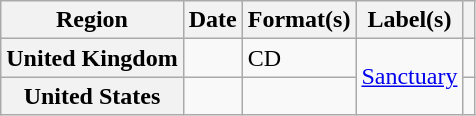<table class="wikitable plainrowheaders">
<tr>
<th scope="col">Region</th>
<th scope="col">Date</th>
<th scope="col">Format(s)</th>
<th scope="col">Label(s)</th>
<th scope="col"></th>
</tr>
<tr>
<th scope="row">United Kingdom</th>
<td></td>
<td>CD</td>
<td rowspan="2"><a href='#'>Sanctuary</a></td>
<td align="center"></td>
</tr>
<tr>
<th scope="row">United States</th>
<td></td>
<td></td>
<td align="center"></td>
</tr>
</table>
